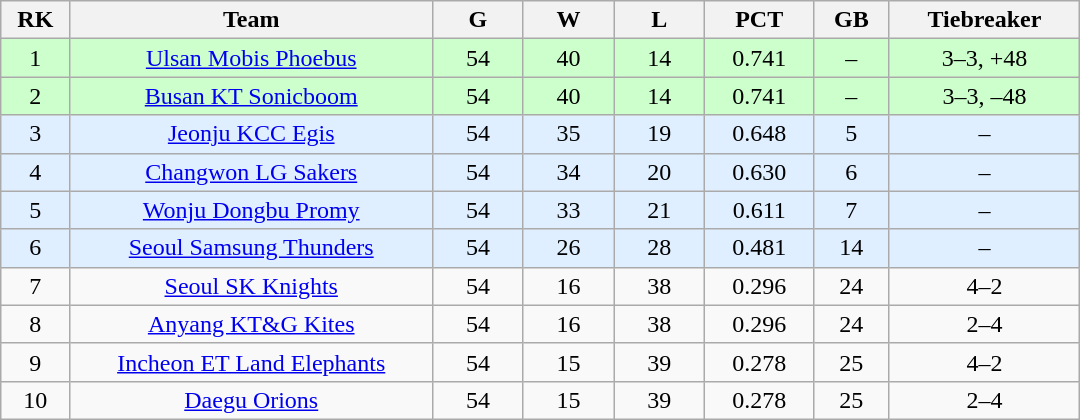<table class="wikitable" width="57%" style="text-align:center;">
<tr>
<th width=3%>RK</th>
<th width=20%>Team</th>
<th width=5%>G</th>
<th width=5%>W</th>
<th width=5%>L</th>
<th width=6%>PCT</th>
<th width=4%>GB</th>
<th width=9%>Tiebreaker</th>
</tr>
<tr align=center; bgcolor=#ccffcc>
<td>1</td>
<td><a href='#'>Ulsan Mobis Phoebus</a></td>
<td>54</td>
<td>40</td>
<td>14</td>
<td>0.741</td>
<td>–</td>
<td>3–3, +48</td>
</tr>
<tr align=center; bgcolor=#ccffcc>
<td>2</td>
<td><a href='#'>Busan KT Sonicboom</a></td>
<td>54</td>
<td>40</td>
<td>14</td>
<td>0.741</td>
<td>–</td>
<td>3–3, –48</td>
</tr>
<tr align=center; bgcolor=#dfefff>
<td>3</td>
<td><a href='#'>Jeonju KCC Egis</a></td>
<td>54</td>
<td>35</td>
<td>19</td>
<td>0.648</td>
<td>5</td>
<td>–</td>
</tr>
<tr align=center; bgcolor=#dfefff>
<td>4</td>
<td><a href='#'>Changwon LG Sakers</a></td>
<td>54</td>
<td>34</td>
<td>20</td>
<td>0.630</td>
<td>6</td>
<td>–</td>
</tr>
<tr align=center; bgcolor=#dfefff>
<td>5</td>
<td><a href='#'>Wonju Dongbu Promy</a></td>
<td>54</td>
<td>33</td>
<td>21</td>
<td>0.611</td>
<td>7</td>
<td>–</td>
</tr>
<tr align=center; bgcolor=#dfefff>
<td>6</td>
<td><a href='#'>Seoul Samsung Thunders</a></td>
<td>54</td>
<td>26</td>
<td>28</td>
<td>0.481</td>
<td>14</td>
<td>–</td>
</tr>
<tr align=center>
<td>7</td>
<td><a href='#'>Seoul SK Knights</a></td>
<td>54</td>
<td>16</td>
<td>38</td>
<td>0.296</td>
<td>24</td>
<td>4–2</td>
</tr>
<tr align=center>
<td>8</td>
<td><a href='#'>Anyang KT&G Kites</a></td>
<td>54</td>
<td>16</td>
<td>38</td>
<td>0.296</td>
<td>24</td>
<td>2–4</td>
</tr>
<tr align=center>
<td>9</td>
<td><a href='#'>Incheon ET Land Elephants</a></td>
<td>54</td>
<td>15</td>
<td>39</td>
<td>0.278</td>
<td>25</td>
<td>4–2</td>
</tr>
<tr align=center>
<td>10</td>
<td><a href='#'>Daegu Orions</a></td>
<td>54</td>
<td>15</td>
<td>39</td>
<td>0.278</td>
<td>25</td>
<td>2–4</td>
</tr>
</table>
